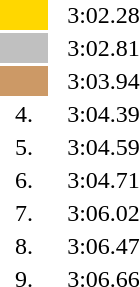<table style="text-align:center">
<tr>
<td width=30 bgcolor=gold></td>
<td align=left></td>
<td width=60>3:02.28</td>
</tr>
<tr>
<td bgcolor=silver></td>
<td align=left></td>
<td>3:02.81</td>
</tr>
<tr>
<td bgcolor=cc9966></td>
<td align=left></td>
<td>3:03.94</td>
</tr>
<tr>
<td>4.</td>
<td align=left></td>
<td>3:04.39</td>
</tr>
<tr>
<td>5.</td>
<td align=left></td>
<td>3:04.59</td>
</tr>
<tr>
<td>6.</td>
<td align=left></td>
<td>3:04.71</td>
</tr>
<tr>
<td>7.</td>
<td align=left></td>
<td>3:06.02</td>
</tr>
<tr>
<td>8.</td>
<td align=left></td>
<td>3:06.47</td>
</tr>
<tr>
<td>9.</td>
<td align=left></td>
<td>3:06.66</td>
</tr>
</table>
